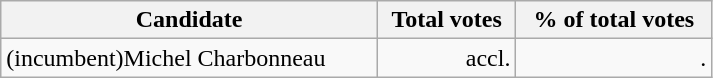<table class="wikitable" width="475">
<tr>
<th align="left">Candidate</th>
<th align="right">Total votes</th>
<th align="right">% of total votes</th>
</tr>
<tr>
<td align="left">(incumbent)Michel Charbonneau</td>
<td align="right">accl.</td>
<td align="right">.</td>
</tr>
</table>
